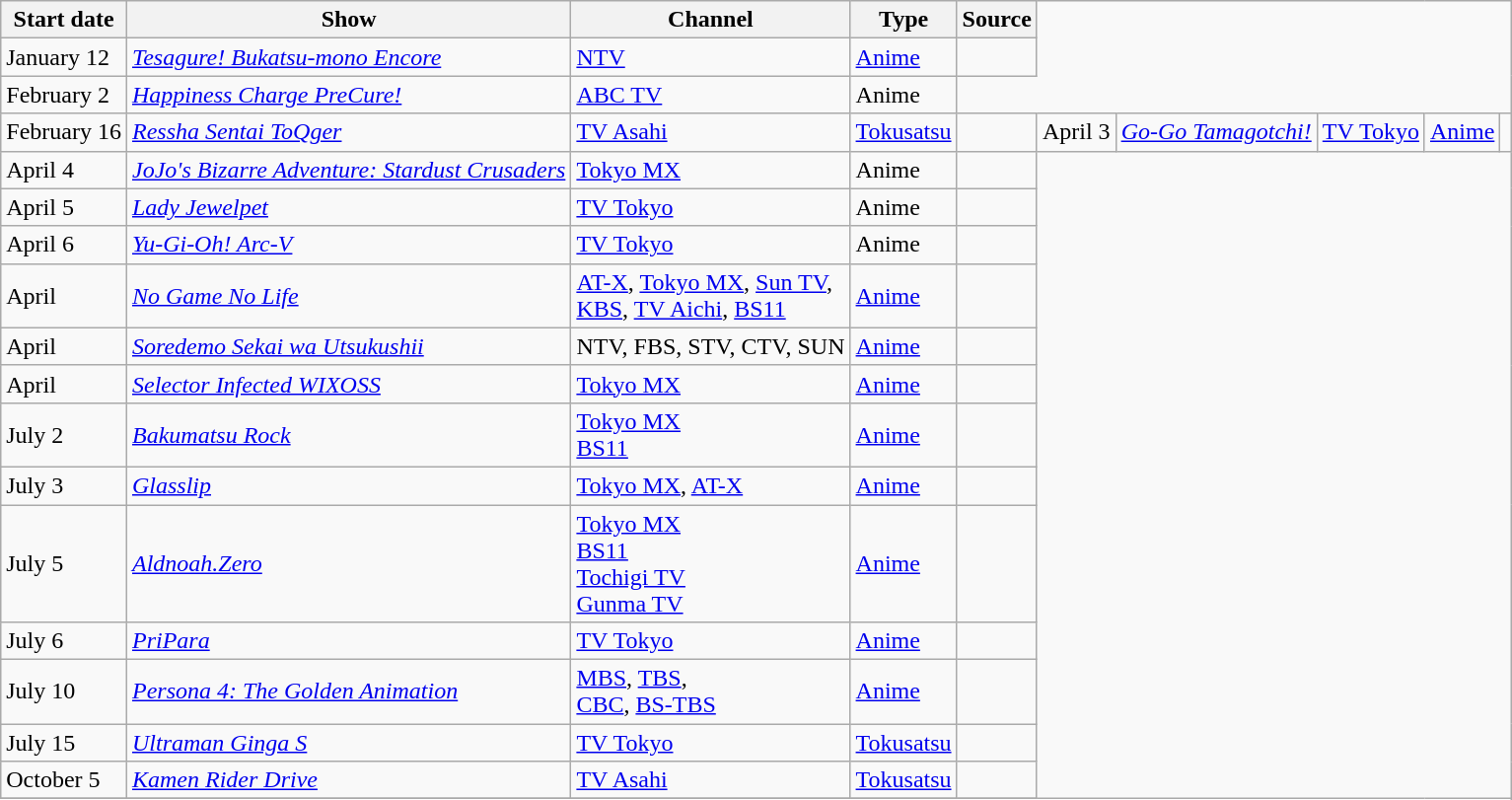<table class="wikitable sortable">
<tr>
<th>Start date</th>
<th>Show</th>
<th>Channel</th>
<th>Type</th>
<th>Source</th>
</tr>
<tr>
<td>January 12</td>
<td><em><a href='#'>Tesagure! Bukatsu-mono Encore</a></em></td>
<td><a href='#'>NTV</a></td>
<td><a href='#'>Anime</a></td>
<td></td>
</tr>
<tr>
<td>February 2</td>
<td><em><a href='#'>Happiness Charge PreCure!</a></em></td>
<td><a href='#'>ABC TV</a></td>
<td>Anime</td>
</tr>
<tr>
<td>February 16</td>
<td><em><a href='#'>Ressha Sentai ToQger</a></em></td>
<td><a href='#'>TV Asahi</a></td>
<td><a href='#'>Tokusatsu</a></td>
<td></td>
<td>April 3</td>
<td><em><a href='#'>Go-Go Tamagotchi!</a></em></td>
<td><a href='#'>TV Tokyo</a></td>
<td><a href='#'>Anime</a></td>
<td></td>
</tr>
<tr>
<td>April 4</td>
<td><em><a href='#'>JoJo's Bizarre Adventure: Stardust Crusaders</a></em></td>
<td><a href='#'>Tokyo MX</a></td>
<td>Anime</td>
<td></td>
</tr>
<tr>
<td>April 5</td>
<td><em><a href='#'>Lady Jewelpet</a></em></td>
<td><a href='#'>TV Tokyo</a></td>
<td>Anime</td>
<td></td>
</tr>
<tr>
<td>April 6</td>
<td><em><a href='#'>Yu-Gi-Oh! Arc-V</a></em></td>
<td><a href='#'>TV Tokyo</a></td>
<td>Anime</td>
<td></td>
</tr>
<tr>
<td>April</td>
<td><em><a href='#'>No Game No Life</a></em></td>
<td><a href='#'>AT-X</a>, <a href='#'>Tokyo MX</a>, <a href='#'>Sun TV</a>,<br><a href='#'>KBS</a>, <a href='#'>TV Aichi</a>, <a href='#'>BS11</a></td>
<td><a href='#'>Anime</a></td>
<td></td>
</tr>
<tr>
<td>April</td>
<td><em><a href='#'>Soredemo Sekai wa Utsukushii</a></em></td>
<td>NTV, FBS, STV, CTV, SUN</td>
<td><a href='#'>Anime</a></td>
<td></td>
</tr>
<tr>
<td>April</td>
<td><em><a href='#'>Selector Infected WIXOSS</a></em></td>
<td><a href='#'>Tokyo MX</a></td>
<td><a href='#'>Anime</a></td>
<td></td>
</tr>
<tr>
<td>July 2</td>
<td><em><a href='#'>Bakumatsu Rock</a></em></td>
<td><a href='#'>Tokyo MX</a><br><a href='#'>BS11</a></td>
<td><a href='#'>Anime</a></td>
<td></td>
</tr>
<tr>
<td>July 3</td>
<td><em><a href='#'>Glasslip</a></em></td>
<td><a href='#'>Tokyo MX</a>, <a href='#'>AT-X</a></td>
<td><a href='#'>Anime</a></td>
<td></td>
</tr>
<tr>
<td>July 5</td>
<td><em><a href='#'>Aldnoah.Zero</a></em></td>
<td><a href='#'>Tokyo MX</a><br><a href='#'>BS11</a><br><a href='#'>Tochigi TV</a><br><a href='#'>Gunma TV</a></td>
<td><a href='#'>Anime</a></td>
<td></td>
</tr>
<tr>
<td>July 6</td>
<td><em><a href='#'>PriPara</a></em></td>
<td><a href='#'>TV Tokyo</a></td>
<td><a href='#'>Anime</a></td>
<td></td>
</tr>
<tr>
<td>July 10</td>
<td><em><a href='#'>Persona 4: The Golden Animation</a></em></td>
<td><a href='#'>MBS</a>, <a href='#'>TBS</a>,<br><a href='#'>CBC</a>, <a href='#'>BS-TBS</a></td>
<td><a href='#'>Anime</a></td>
<td></td>
</tr>
<tr>
<td>July 15</td>
<td><em><a href='#'>Ultraman Ginga S</a></em></td>
<td><a href='#'>TV Tokyo</a></td>
<td><a href='#'>Tokusatsu</a></td>
<td></td>
</tr>
<tr>
<td>October 5</td>
<td><em><a href='#'>Kamen Rider Drive</a></em></td>
<td><a href='#'>TV Asahi</a></td>
<td><a href='#'>Tokusatsu</a></td>
<td></td>
</tr>
<tr>
</tr>
</table>
